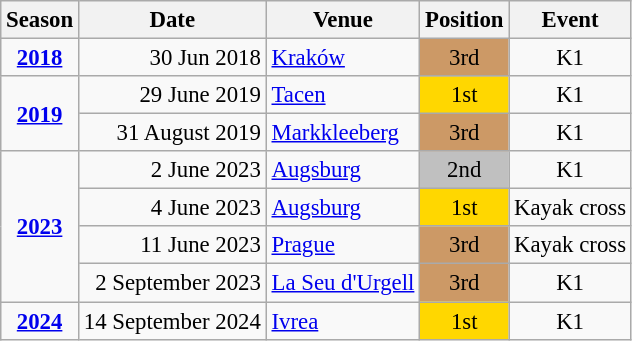<table class="wikitable" style="text-align:center; font-size:95%;">
<tr>
<th>Season</th>
<th>Date</th>
<th>Venue</th>
<th>Position</th>
<th>Event</th>
</tr>
<tr>
<td><strong><a href='#'>2018</a></strong></td>
<td align=right>30 Jun 2018</td>
<td align=left><a href='#'>Kraków</a></td>
<td bgcolor=cc9966>3rd</td>
<td>K1</td>
</tr>
<tr>
<td rowspan=2><strong><a href='#'>2019</a></strong></td>
<td align=right>29 June 2019</td>
<td align=left><a href='#'>Tacen</a></td>
<td bgcolor=gold>1st</td>
<td>K1</td>
</tr>
<tr>
<td align=right>31 August 2019</td>
<td align=left><a href='#'>Markkleeberg</a></td>
<td bgcolor=cc9966>3rd</td>
<td>K1</td>
</tr>
<tr>
<td rowspan=4><strong><a href='#'>2023</a></strong></td>
<td align=right>2 June 2023</td>
<td align=left><a href='#'>Augsburg</a></td>
<td bgcolor=silver>2nd</td>
<td>K1</td>
</tr>
<tr>
<td align=right>4 June 2023</td>
<td align=left><a href='#'>Augsburg</a></td>
<td bgcolor=gold>1st</td>
<td>Kayak cross</td>
</tr>
<tr>
<td align=right>11 June 2023</td>
<td align=left><a href='#'>Prague</a></td>
<td bgcolor=cc9966>3rd</td>
<td>Kayak cross</td>
</tr>
<tr>
<td align=right>2 September 2023</td>
<td align=left><a href='#'>La Seu d'Urgell</a></td>
<td bgcolor=cc9966>3rd</td>
<td>K1</td>
</tr>
<tr>
<td><strong><a href='#'>2024</a></strong></td>
<td align=right>14 September 2024</td>
<td align=left><a href='#'>Ivrea</a></td>
<td bgcolor=gold>1st</td>
<td>K1</td>
</tr>
</table>
